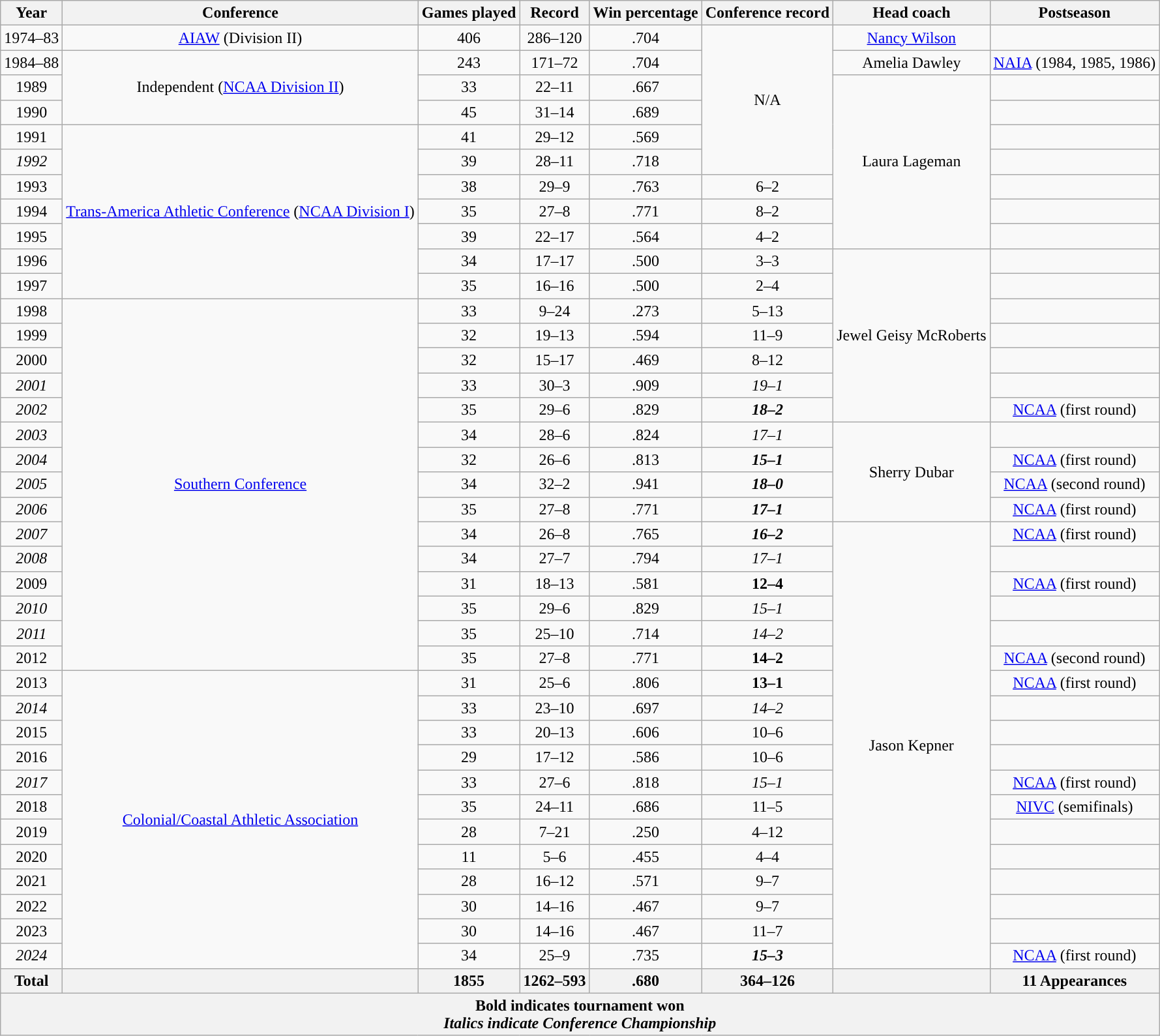<table class="wikitable sortable" style="text-align:center;">
<tr>
<th style="text-align:center;">Year</th>
<th style="text-align:center;">Conference</th>
<th style="text-align:center;">Games played</th>
<th style="text-align:center;">Record</th>
<th style="text-align:center;">Win percentage</th>
<th style="text-align:center;">Conference record</th>
<th style="text-align:center;">Head coach</th>
<th style="text-align:center;">Postseason</th>
</tr>
<tr>
<td>1974–83</td>
<td><a href='#'>AIAW</a> (Division II)</td>
<td>406</td>
<td>286–120</td>
<td>.704</td>
<td rowspan="6">N/A</td>
<td rowspan="1"><a href='#'>Nancy Wilson</a></td>
<td></td>
</tr>
<tr>
<td>1984–88</td>
<td rowspan="3">Independent (<a href='#'>NCAA Division II</a>)</td>
<td>243</td>
<td>171–72</td>
<td>.704</td>
<td>Amelia Dawley</td>
<td><a href='#'>NAIA</a> (1984, 1985, 1986)</td>
</tr>
<tr>
<td>1989</td>
<td>33</td>
<td>22–11</td>
<td>.667</td>
<td rowspan="7">Laura Lageman</td>
<td></td>
</tr>
<tr>
<td>1990</td>
<td>45</td>
<td>31–14</td>
<td>.689</td>
<td></td>
</tr>
<tr>
<td>1991</td>
<td rowspan="7"><a href='#'>Trans-America Athletic Conference</a> (<a href='#'>NCAA Division I</a>)</td>
<td>41</td>
<td>29–12</td>
<td>.569</td>
<td></td>
</tr>
<tr>
<td><em>1992</em></td>
<td>39</td>
<td>28–11</td>
<td>.718</td>
<td></td>
</tr>
<tr>
<td>1993</td>
<td>38</td>
<td>29–9</td>
<td>.763</td>
<td>6–2</td>
<td></td>
</tr>
<tr>
<td>1994</td>
<td>35</td>
<td>27–8</td>
<td>.771</td>
<td>8–2</td>
<td></td>
</tr>
<tr>
<td>1995</td>
<td>39</td>
<td>22–17</td>
<td>.564</td>
<td>4–2</td>
<td></td>
</tr>
<tr>
<td>1996</td>
<td>34</td>
<td>17–17</td>
<td>.500</td>
<td>3–3</td>
<td rowspan="7">Jewel Geisy McRoberts</td>
<td></td>
</tr>
<tr>
<td>1997</td>
<td>35</td>
<td>16–16</td>
<td>.500</td>
<td>2–4</td>
<td></td>
</tr>
<tr>
<td>1998</td>
<td rowspan="15"><a href='#'>Southern Conference</a></td>
<td>33</td>
<td>9–24</td>
<td>.273</td>
<td>5–13</td>
<td></td>
</tr>
<tr>
<td>1999</td>
<td>32</td>
<td>19–13</td>
<td>.594</td>
<td>11–9</td>
<td></td>
</tr>
<tr>
<td>2000</td>
<td>32</td>
<td>15–17</td>
<td>.469</td>
<td>8–12</td>
<td></td>
</tr>
<tr>
<td><em>2001</em></td>
<td>33</td>
<td>30–3</td>
<td>.909</td>
<td><em>19–1</em></td>
<td></td>
</tr>
<tr>
<td><em>2002</em></td>
<td>35</td>
<td>29–6</td>
<td>.829</td>
<td><strong><em>18–2</em></strong></td>
<td><a href='#'>NCAA</a> (first round)</td>
</tr>
<tr>
<td><em>2003</em></td>
<td>34</td>
<td>28–6</td>
<td>.824</td>
<td><em>17–1</em></td>
<td rowspan="4">Sherry Dubar</td>
<td></td>
</tr>
<tr>
<td><em>2004</em></td>
<td>32</td>
<td>26–6</td>
<td>.813</td>
<td><strong><em>15–1</em></strong></td>
<td><a href='#'>NCAA</a> (first round)</td>
</tr>
<tr>
<td><em>2005</em></td>
<td>34</td>
<td>32–2</td>
<td>.941</td>
<td><strong><em>18–0</em></strong></td>
<td><a href='#'>NCAA</a> (second round)</td>
</tr>
<tr>
<td><em>2006</em></td>
<td>35</td>
<td>27–8</td>
<td>.771</td>
<td><strong><em>17–1</em></strong></td>
<td><a href='#'>NCAA</a> (first round)</td>
</tr>
<tr>
<td><em>2007</em></td>
<td>34</td>
<td>26–8</td>
<td>.765</td>
<td><strong><em>16–2</em></strong></td>
<td rowspan="18">Jason Kepner</td>
<td><a href='#'>NCAA</a> (first round)</td>
</tr>
<tr>
<td><em>2008</em></td>
<td>34</td>
<td>27–7</td>
<td>.794</td>
<td><em>17–1</em></td>
<td></td>
</tr>
<tr>
<td>2009</td>
<td>31</td>
<td>18–13</td>
<td>.581</td>
<td><strong>12–4</strong></td>
<td><a href='#'>NCAA</a> (first round)</td>
</tr>
<tr>
<td><em>2010</em></td>
<td>35</td>
<td>29–6</td>
<td>.829</td>
<td><em>15–1</em></td>
<td></td>
</tr>
<tr>
<td><em>2011</em></td>
<td>35</td>
<td>25–10</td>
<td>.714</td>
<td><em>14–2</em></td>
<td></td>
</tr>
<tr>
<td>2012</td>
<td>35</td>
<td>27–8</td>
<td>.771</td>
<td><strong>14–2</strong></td>
<td><a href='#'>NCAA</a> (second round)</td>
</tr>
<tr>
<td>2013</td>
<td rowspan="12"><a href='#'>Colonial/Coastal Athletic Association</a></td>
<td>31</td>
<td>25–6</td>
<td>.806</td>
<td><strong>13–1</strong></td>
<td><a href='#'>NCAA</a> (first round)</td>
</tr>
<tr>
<td><em>2014</em></td>
<td>33</td>
<td>23–10</td>
<td>.697</td>
<td><em>14–2</em></td>
<td></td>
</tr>
<tr>
<td>2015</td>
<td>33</td>
<td>20–13</td>
<td>.606</td>
<td>10–6</td>
<td></td>
</tr>
<tr>
<td>2016</td>
<td>29</td>
<td>17–12</td>
<td>.586</td>
<td>10–6</td>
<td></td>
</tr>
<tr>
<td><em>2017</em></td>
<td>33</td>
<td>27–6</td>
<td>.818</td>
<td><em>15–1</em></td>
<td><a href='#'>NCAA</a> (first round)</td>
</tr>
<tr>
<td>2018</td>
<td>35</td>
<td>24–11</td>
<td>.686</td>
<td>11–5</td>
<td><a href='#'>NIVC</a> (semifinals)</td>
</tr>
<tr>
<td>2019</td>
<td>28</td>
<td>7–21</td>
<td>.250</td>
<td>4–12</td>
<td></td>
</tr>
<tr>
<td>2020</td>
<td>11</td>
<td>5–6</td>
<td>.455</td>
<td>4–4</td>
<td></td>
</tr>
<tr>
<td>2021</td>
<td>28</td>
<td>16–12</td>
<td>.571</td>
<td>9–7</td>
<td></td>
</tr>
<tr>
<td>2022</td>
<td>30</td>
<td>14–16</td>
<td>.467</td>
<td>9–7</td>
<td></td>
</tr>
<tr>
<td>2023</td>
<td>30</td>
<td>14–16</td>
<td>.467</td>
<td>11–7</td>
<td></td>
</tr>
<tr>
<td><em>2024</em></td>
<td>34</td>
<td>25–9</td>
<td>.735</td>
<td><strong><em>15–3</em></strong></td>
<td><a href='#'>NCAA</a> (first round)</td>
</tr>
<tr>
<th style="text-align:center;">Total</th>
<th style="text-align:center;"></th>
<th style="text-align:center;">1855</th>
<th style="text-align:center;">1262–593</th>
<th style="text-align:center;">.680</th>
<th style="text-align:center;">364–126</th>
<th style="text-align:center;"></th>
<th style="text-align:center;">11 Appearances</th>
</tr>
<tr>
<th colspan="8" style="text-align:center;"><strong>Bold indicates tournament won</strong><br><strong><em>Italics indicate Conference Championship</em></strong></th>
</tr>
</table>
